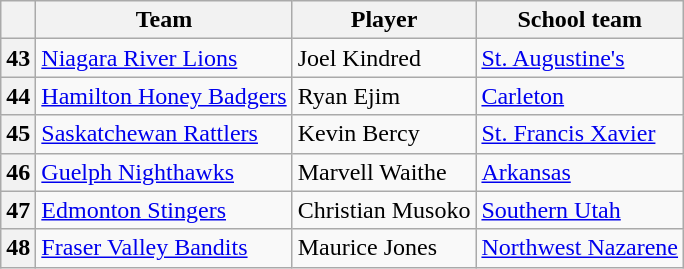<table class="wikitable">
<tr>
<th></th>
<th>Team</th>
<th>Player</th>
<th>School team</th>
</tr>
<tr>
<th>43</th>
<td><a href='#'>Niagara River Lions</a></td>
<td>Joel Kindred</td>
<td><a href='#'>St. Augustine's</a></td>
</tr>
<tr>
<th>44</th>
<td><a href='#'>Hamilton Honey Badgers</a></td>
<td>Ryan Ejim</td>
<td><a href='#'>Carleton</a></td>
</tr>
<tr>
<th>45</th>
<td><a href='#'>Saskatchewan Rattlers</a></td>
<td>Kevin Bercy</td>
<td><a href='#'>St. Francis Xavier</a></td>
</tr>
<tr>
<th>46</th>
<td><a href='#'>Guelph Nighthawks</a></td>
<td>Marvell Waithe</td>
<td><a href='#'>Arkansas</a></td>
</tr>
<tr>
<th>47</th>
<td><a href='#'>Edmonton Stingers</a></td>
<td>Christian Musoko</td>
<td><a href='#'>Southern Utah</a></td>
</tr>
<tr>
<th>48</th>
<td><a href='#'>Fraser Valley Bandits</a></td>
<td>Maurice Jones</td>
<td><a href='#'>Northwest Nazarene</a></td>
</tr>
</table>
